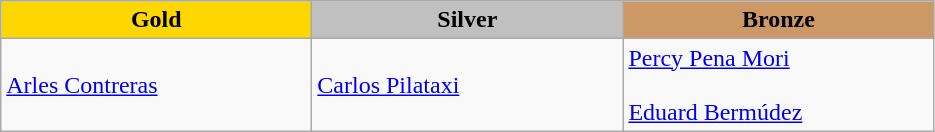<table class="wikitable" style="text-align:left">
<tr align="center">
<td width=200 bgcolor=gold><strong>Gold</strong></td>
<td width=200 bgcolor=silver><strong>Silver</strong></td>
<td width=200 bgcolor=CC9966><strong>Bronze</strong></td>
</tr>
<tr>
<td><a href='#'>Arles Contreras</a><br></td>
<td><a href='#'>Carlos Pilataxi</a><br></td>
<td><a href='#'>Percy Pena Mori</a><br><br><a href='#'>Eduard Bermúdez</a><br></td>
</tr>
</table>
